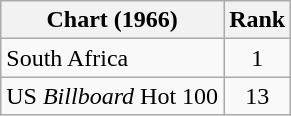<table class="wikitable">
<tr>
<th>Chart (1966)</th>
<th style="text-align:center;">Rank</th>
</tr>
<tr>
<td>South Africa</td>
<td align="center">1</td>
</tr>
<tr>
<td>US <em>Billboard</em> Hot 100</td>
<td style="text-align:center;">13</td>
</tr>
</table>
